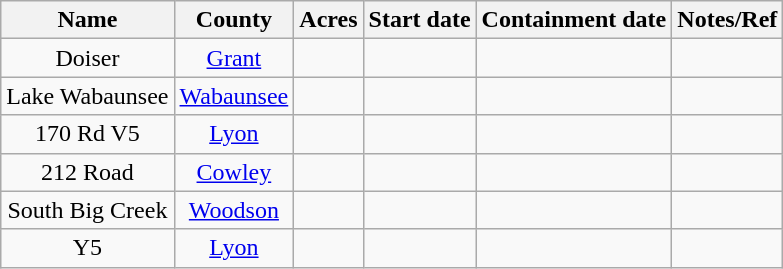<table class="wikitable sortable plainrowheaders mw-collapsible" style="text-align:center;">
<tr>
<th scope="col">Name</th>
<th scope="col">County </th>
<th scope="col">Acres</th>
<th scope="col">Start date</th>
<th scope="col">Containment date</th>
<th scope="col">Notes/Ref</th>
</tr>
<tr>
<td>Doiser</td>
<td><a href='#'>Grant</a></td>
<td></td>
<td></td>
<td></td>
<td></td>
</tr>
<tr>
<td>Lake Wabaunsee</td>
<td><a href='#'>Wabaunsee</a></td>
<td></td>
<td></td>
<td></td>
<td></td>
</tr>
<tr>
<td>170 Rd V5</td>
<td><a href='#'>Lyon</a></td>
<td></td>
<td></td>
<td {{center></td>
<td></td>
</tr>
<tr>
<td>212 Road</td>
<td><a href='#'>Cowley</a></td>
<td></td>
<td></td>
<td {{center></td>
<td></td>
</tr>
<tr>
<td>South Big Creek</td>
<td><a href='#'>Woodson</a></td>
<td></td>
<td></td>
<td {{center></td>
<td></td>
</tr>
<tr>
<td>Y5</td>
<td><a href='#'>Lyon</a></td>
<td></td>
<td></td>
<td></td>
<td></td>
</tr>
</table>
